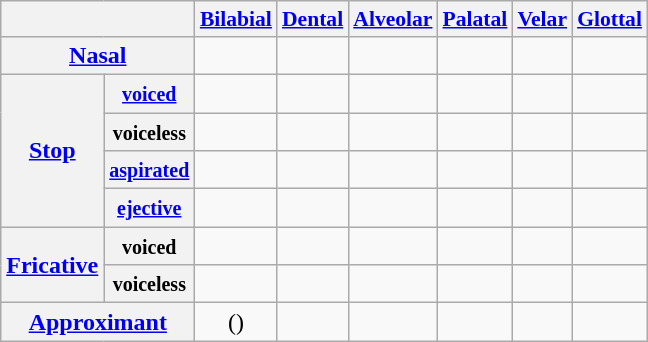<table class="wikitable" style="text-align: center;">
<tr style="font-size: 90%;">
<th colspan="2"></th>
<th><a href='#'>Bilabial</a></th>
<th><a href='#'>Dental</a></th>
<th><a href='#'>Alveolar</a></th>
<th><a href='#'>Palatal</a></th>
<th><a href='#'>Velar</a></th>
<th><a href='#'>Glottal</a></th>
</tr>
<tr>
<th colspan="2"><a href='#'>Nasal</a></th>
<td></td>
<td></td>
<td></td>
<td></td>
<td></td>
<td></td>
</tr>
<tr>
<th rowspan="4"><a href='#'>Stop</a></th>
<th><small><a href='#'>voiced</a></small></th>
<td></td>
<td></td>
<td></td>
<td></td>
<td></td>
<td></td>
</tr>
<tr>
<th><small>voiceless</small></th>
<td></td>
<td></td>
<td></td>
<td></td>
<td></td>
<td></td>
</tr>
<tr>
<th><small><a href='#'>aspirated</a></small></th>
<td></td>
<td></td>
<td></td>
<td></td>
<td></td>
<td></td>
</tr>
<tr>
<th><small><a href='#'>ejective</a></small></th>
<td></td>
<td></td>
<td></td>
<td></td>
<td></td>
<td></td>
</tr>
<tr>
<th rowspan="2"><a href='#'>Fricative</a></th>
<th><small>voiced</small></th>
<td></td>
<td></td>
<td></td>
<td></td>
<td></td>
<td></td>
</tr>
<tr>
<th><small>voiceless</small></th>
<td></td>
<td></td>
<td></td>
<td></td>
<td></td>
<td></td>
</tr>
<tr>
<th colspan="2"><a href='#'>Approximant</a></th>
<td>()</td>
<td></td>
<td></td>
<td></td>
<td></td>
<td></td>
</tr>
</table>
